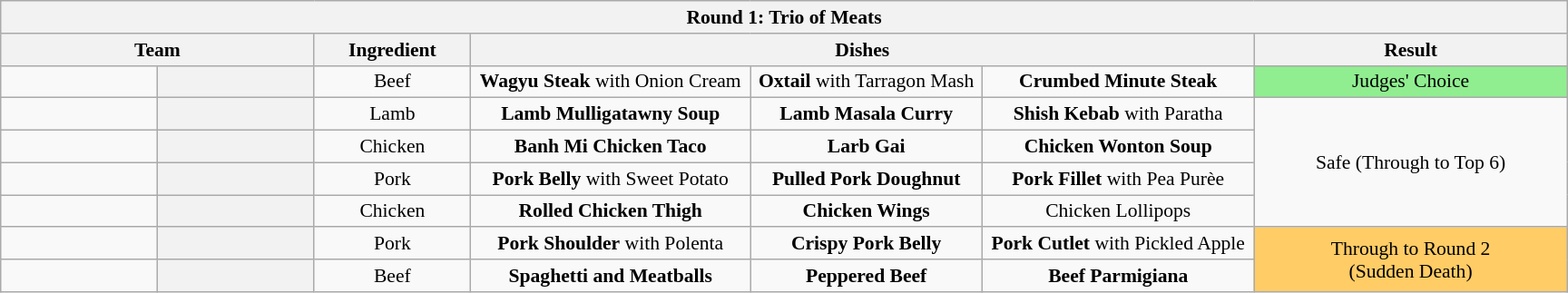<table class="wikitable plainrowheaders" style="margin:1em auto; text-align:center; font-size:90%; width:80em;">
<tr>
<th colspan="7" >Round 1: Trio of Meats</th>
</tr>
<tr>
<th style="width:20%;" colspan="2">Team</th>
<th style="width:10%;">Ingredient</th>
<th colspan="3"; style="width:50%;">Dishes</th>
<th style="width:20%;">Result</th>
</tr>
<tr>
<td></td>
<th></th>
<td>Beef</td>
<td><strong>Wagyu Steak</strong> with Onion Cream</td>
<td><strong>Oxtail</strong> with Tarragon Mash</td>
<td><strong>Crumbed Minute Steak</strong></td>
<td style="background:lightgreen">Judges' Choice</td>
</tr>
<tr>
<td></td>
<th></th>
<td>Lamb</td>
<td><strong>Lamb Mulligatawny Soup</strong></td>
<td><strong>Lamb Masala Curry</strong></td>
<td><strong>Shish Kebab</strong> with Paratha</td>
<td rowspan="4">Safe (Through to Top 6)</td>
</tr>
<tr>
<td></td>
<th></th>
<td>Chicken</td>
<td><strong>Banh Mi Chicken Taco</strong></td>
<td><strong>Larb Gai</strong></td>
<td><strong>Chicken Wonton Soup</strong></td>
</tr>
<tr>
<td></td>
<th></th>
<td>Pork</td>
<td><strong>Pork Belly</strong> with Sweet Potato</td>
<td><strong>Pulled Pork Doughnut</strong></td>
<td><strong>Pork Fillet</strong> with Pea Purèe</td>
</tr>
<tr>
<td></td>
<th></th>
<td>Chicken</td>
<td><strong>Rolled Chicken Thigh</strong></td>
<td><strong>Chicken Wings</strong></td>
<td>Chicken Lollipops</td>
</tr>
<tr>
<td></td>
<th></th>
<td>Pork</td>
<td><strong>Pork Shoulder</strong> with Polenta</td>
<td><strong>Crispy Pork Belly</strong></td>
<td><strong>Pork Cutlet</strong> with Pickled Apple</td>
<td rowspan="2" bgcolor="FFCC66">Through to Round 2<br>(Sudden Death)</td>
</tr>
<tr>
<td></td>
<th></th>
<td>Beef</td>
<td><strong>Spaghetti and Meatballs</strong></td>
<td><strong>Peppered Beef</strong></td>
<td><strong>Beef Parmigiana</strong></td>
</tr>
</table>
